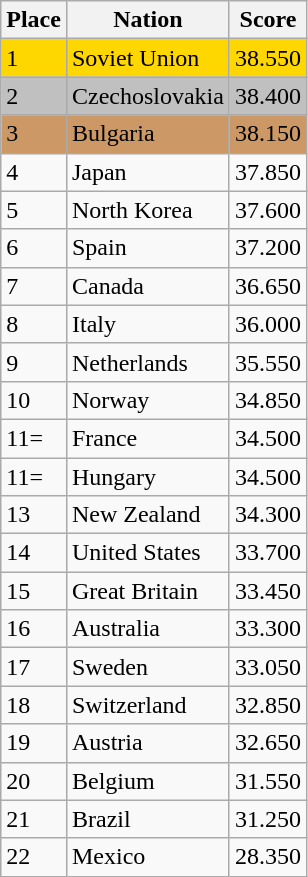<table class="wikitable">
<tr>
<th>Place</th>
<th>Nation</th>
<th>Score</th>
</tr>
<tr bgcolor=gold>
<td>1</td>
<td> Soviet Union</td>
<td>38.550</td>
</tr>
<tr bgcolor=silver>
<td>2</td>
<td> Czechoslovakia</td>
<td>38.400</td>
</tr>
<tr bgcolor=cc9966>
<td>3</td>
<td> Bulgaria</td>
<td>38.150</td>
</tr>
<tr>
<td>4</td>
<td> Japan</td>
<td>37.850</td>
</tr>
<tr>
<td>5</td>
<td> North Korea</td>
<td>37.600</td>
</tr>
<tr>
<td>6</td>
<td> Spain</td>
<td>37.200</td>
</tr>
<tr>
<td>7</td>
<td> Canada</td>
<td>36.650</td>
</tr>
<tr>
<td>8</td>
<td> Italy</td>
<td>36.000</td>
</tr>
<tr>
<td>9</td>
<td> Netherlands</td>
<td>35.550</td>
</tr>
<tr>
<td>10</td>
<td> Norway</td>
<td>34.850</td>
</tr>
<tr>
<td>11=</td>
<td> France</td>
<td>34.500</td>
</tr>
<tr>
<td>11=</td>
<td> Hungary</td>
<td>34.500</td>
</tr>
<tr>
<td>13</td>
<td> New Zealand</td>
<td>34.300</td>
</tr>
<tr>
<td>14</td>
<td> United States</td>
<td>33.700</td>
</tr>
<tr>
<td>15</td>
<td> Great Britain</td>
<td>33.450</td>
</tr>
<tr>
<td>16</td>
<td> Australia</td>
<td>33.300</td>
</tr>
<tr>
<td>17</td>
<td> Sweden</td>
<td>33.050</td>
</tr>
<tr>
<td>18</td>
<td>	Switzerland</td>
<td>32.850</td>
</tr>
<tr>
<td>19</td>
<td> Austria</td>
<td>32.650</td>
</tr>
<tr>
<td>20</td>
<td> Belgium</td>
<td>31.550</td>
</tr>
<tr>
<td>21</td>
<td> Brazil</td>
<td>31.250</td>
</tr>
<tr>
<td>22</td>
<td> Mexico</td>
<td>28.350</td>
</tr>
</table>
